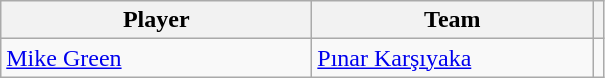<table class="wikitable sortable">
<tr>
<th style="width:200px;">Player</th>
<th style="width:180px;">Team</th>
<th></th>
</tr>
<tr>
<td align="left"> <a href='#'>Mike Green</a></td>
<td align="left"> <a href='#'>Pınar Karşıyaka</a></td>
<td style="text-align:center;"></td>
</tr>
</table>
